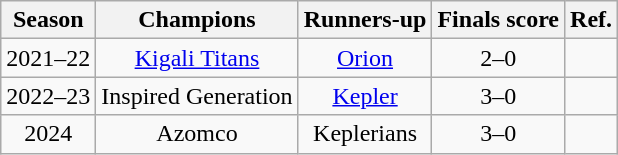<table class="wikitable" style="text-align:center;">
<tr>
<th>Season</th>
<th>Champions</th>
<th>Runners-up</th>
<th>Finals score</th>
<th>Ref.</th>
</tr>
<tr>
<td>2021–22</td>
<td><a href='#'>Kigali Titans</a></td>
<td><a href='#'>Orion</a></td>
<td>2–0</td>
<td></td>
</tr>
<tr>
<td>2022–23</td>
<td>Inspired Generation</td>
<td><a href='#'>Kepler</a></td>
<td>3–0</td>
<td></td>
</tr>
<tr>
<td>2024</td>
<td>Azomco</td>
<td>Keplerians</td>
<td>3–0</td>
<td></td>
</tr>
</table>
